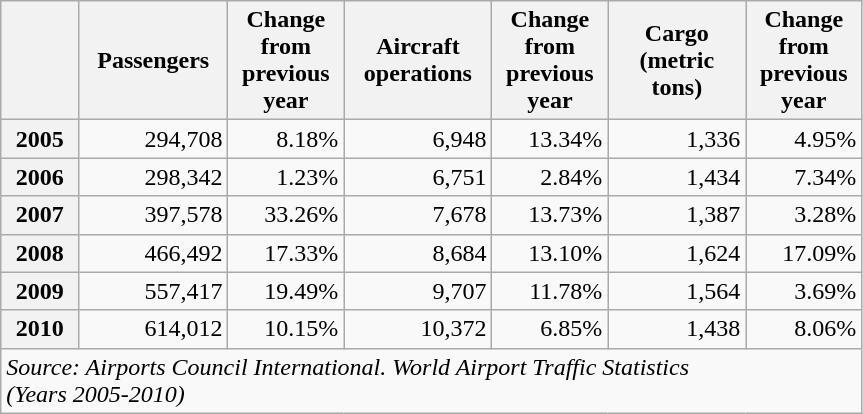<table class="wikitable"  style="text-align:right; width:575px">
<tr>
<th style="width:50px"></th>
<th style="width:100px">Passengers</th>
<th style="width:75px">Change from previous year</th>
<th style="width:100px">Aircraft operations</th>
<th style="width:75px">Change from previous year</th>
<th style="width:100px">Cargo<br>(metric tons)</th>
<th style="width:75px">Change from previous year</th>
</tr>
<tr>
<th>2005</th>
<td>294,708</td>
<td> 8.18%</td>
<td>6,948</td>
<td>13.34%</td>
<td>1,336</td>
<td> 4.95%</td>
</tr>
<tr>
<th>2006</th>
<td>298,342</td>
<td> 1.23%</td>
<td>6,751</td>
<td> 2.84%</td>
<td>1,434</td>
<td> 7.34%</td>
</tr>
<tr>
<th>2007</th>
<td>397,578</td>
<td>33.26%</td>
<td>7,678</td>
<td>13.73%</td>
<td>1,387</td>
<td> 3.28%</td>
</tr>
<tr>
<th>2008</th>
<td>466,492</td>
<td>17.33%</td>
<td>8,684</td>
<td>13.10%</td>
<td>1,624</td>
<td>17.09%</td>
</tr>
<tr>
<th>2009</th>
<td>557,417</td>
<td>19.49%</td>
<td>9,707</td>
<td>11.78%</td>
<td>1,564</td>
<td> 3.69%</td>
</tr>
<tr>
<th>2010</th>
<td>614,012</td>
<td>10.15%</td>
<td>10,372</td>
<td> 6.85%</td>
<td>1,438</td>
<td> 8.06%</td>
</tr>
<tr>
<td colspan="7" style="text-align:left;"><em>Source: Airports Council International. World Airport Traffic Statistics<br>(Years 2005-2010)</em></td>
</tr>
</table>
